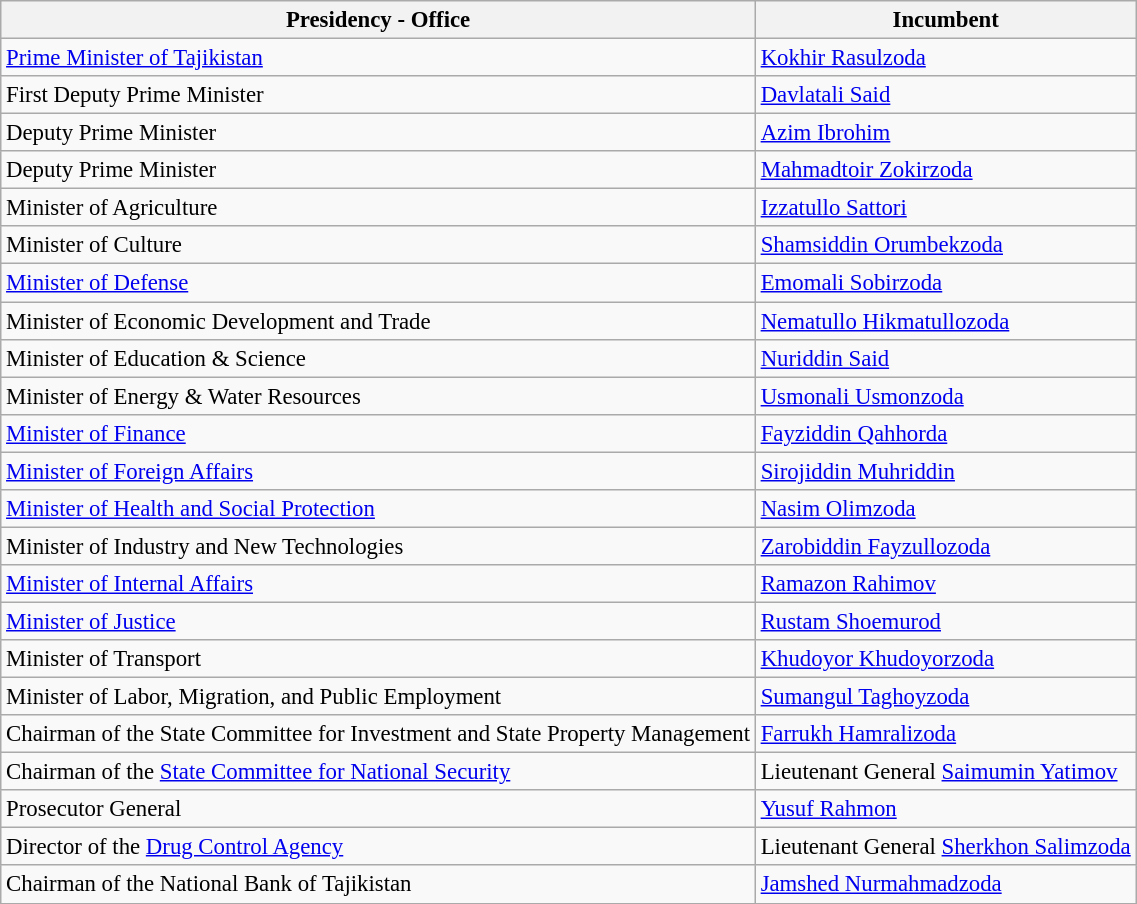<table class="wikitable" style="font-size: 95%;">
<tr>
<th>Presidency - Office</th>
<th>Incumbent</th>
</tr>
<tr Lyric>
<td><a href='#'>Prime Minister of Tajikistan</a></td>
<td><a href='#'>Kokhir Rasulzoda</a></td>
</tr>
<tr>
<td>First Deputy Prime Minister</td>
<td><a href='#'>Davlatali Said</a></td>
</tr>
<tr>
<td>Deputy Prime Minister</td>
<td><a href='#'>Azim Ibrohim</a></td>
</tr>
<tr>
<td>Deputy Prime Minister</td>
<td><a href='#'>Mahmadtoir Zokirzoda</a></td>
</tr>
<tr>
<td>Minister of Agriculture</td>
<td><a href='#'>Izzatullo Sattori</a></td>
</tr>
<tr>
<td>Minister of Culture</td>
<td><a href='#'>Shamsiddin Orumbekzoda</a></td>
</tr>
<tr>
<td><a href='#'>Minister of Defense</a></td>
<td><a href='#'>Emomali Sobirzoda</a></td>
</tr>
<tr>
<td>Minister of Economic Development and Trade</td>
<td><a href='#'>Nematullo Hikmatullozoda</a></td>
</tr>
<tr>
<td>Minister of Education & Science</td>
<td><a href='#'>Nuriddin Said</a></td>
</tr>
<tr>
<td>Minister of Energy & Water Resources</td>
<td><a href='#'>Usmonali Usmonzoda</a></td>
</tr>
<tr>
<td><a href='#'>Minister of Finance</a></td>
<td><a href='#'>Fayziddin Qahhorda</a></td>
</tr>
<tr>
<td><a href='#'>Minister of Foreign Affairs</a></td>
<td><a href='#'>Sirojiddin Muhriddin</a></td>
</tr>
<tr>
<td><a href='#'>Minister of Health and Social Protection</a></td>
<td><a href='#'>Nasim Olimzoda</a></td>
</tr>
<tr>
<td>Minister of Industry and New Technologies</td>
<td><a href='#'>Zarobiddin Fayzullozoda</a></td>
</tr>
<tr>
<td><a href='#'>Minister of Internal Affairs</a></td>
<td><a href='#'>Ramazon Rahimov</a></td>
</tr>
<tr>
<td><a href='#'>Minister of Justice</a></td>
<td><a href='#'>Rustam Shoemurod</a></td>
</tr>
<tr>
<td>Minister of Transport</td>
<td><a href='#'>Khudoyor Khudoyorzoda</a></td>
</tr>
<tr>
<td>Minister of Labor, Migration, and Public Employment</td>
<td><a href='#'>Sumangul Taghoyzoda</a></td>
</tr>
<tr>
<td>Chairman of the State Committee for Investment and State Property Management</td>
<td><a href='#'>Farrukh Hamralizoda</a></td>
</tr>
<tr>
<td>Chairman of the <a href='#'>State Committee for National Security</a></td>
<td>Lieutenant General <a href='#'>Saimumin Yatimov</a></td>
</tr>
<tr>
<td>Prosecutor General</td>
<td><a href='#'>Yusuf Rahmon</a></td>
</tr>
<tr>
<td>Director of the <a href='#'>Drug Control Agency</a></td>
<td>Lieutenant General <a href='#'>Sherkhon Salimzoda</a></td>
</tr>
<tr>
<td>Chairman of the National Bank of Tajikistan</td>
<td><a href='#'>Jamshed Nurmahmadzoda</a></td>
</tr>
<tr>
</tr>
</table>
